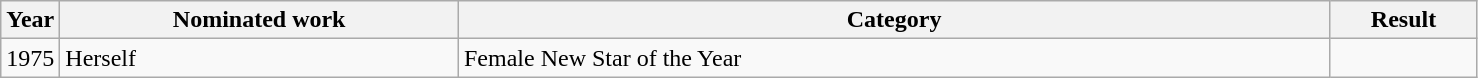<table class=wikitable>
<tr>
<th width=4%>Year</th>
<th width=27%>Nominated work</th>
<th width=59%>Category</th>
<th width=10%>Result</th>
</tr>
<tr>
<td>1975</td>
<td>Herself</td>
<td>Female New Star of the Year</td>
<td></td>
</tr>
</table>
